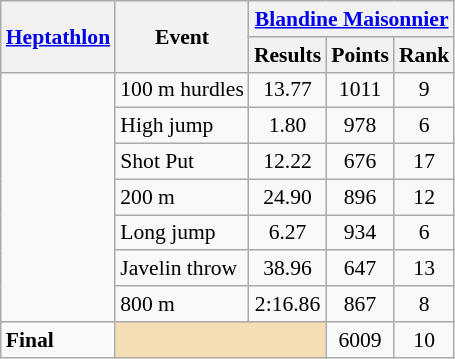<table class=wikitable style="font-size:90%">
<tr>
<th rowspan="2"><a href='#'>Heptathlon</a></th>
<th rowspan="2">Event</th>
<th colspan="3"><a href='#'>Blandine Maisonnier</a></th>
</tr>
<tr>
<th>Results</th>
<th>Points</th>
<th>Rank</th>
</tr>
<tr>
<td rowspan="7"></td>
<td>100 m hurdles</td>
<td align=center>13.77</td>
<td align=center>1011</td>
<td align=center>9</td>
</tr>
<tr>
<td>High jump</td>
<td align=center>1.80</td>
<td align=center>978</td>
<td align=center>6</td>
</tr>
<tr>
<td>Shot Put</td>
<td align=center>12.22</td>
<td align=center>676</td>
<td align=center>17</td>
</tr>
<tr>
<td>200 m</td>
<td align=center>24.90</td>
<td align=center>896</td>
<td align=center>12</td>
</tr>
<tr>
<td>Long jump</td>
<td align=center>6.27</td>
<td align=center>934</td>
<td align=center>6</td>
</tr>
<tr>
<td>Javelin throw</td>
<td align=center>38.96</td>
<td align=center>647</td>
<td align=center>13</td>
</tr>
<tr>
<td>800 m</td>
<td align=center>2:16.86</td>
<td align=center>867</td>
<td align=center>8</td>
</tr>
<tr>
<td><strong>Final</strong></td>
<td colspan="2" bgcolor="wheat"></td>
<td align=center>6009</td>
<td align=center>10</td>
</tr>
</table>
